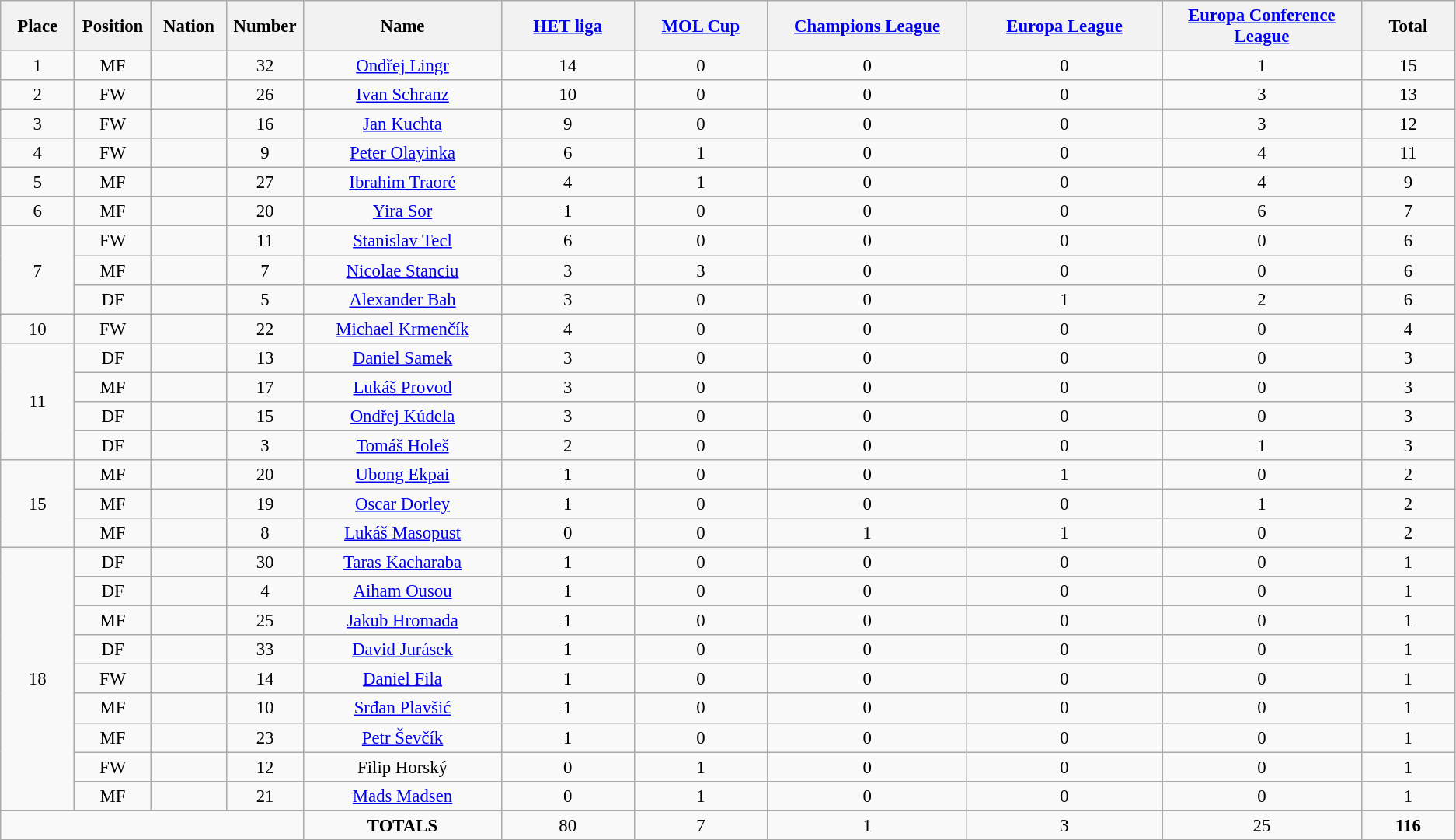<table class="wikitable" style="font-size: 95%; text-align: center;">
<tr>
<th width=60>Place</th>
<th width=60>Position</th>
<th width=60>Nation</th>
<th width=60>Number</th>
<th width=180>Name</th>
<th width=120><a href='#'>HET liga</a></th>
<th width=120><a href='#'>MOL Cup</a></th>
<th width=180><a href='#'>Champions League</a></th>
<th width=180><a href='#'>Europa League</a></th>
<th width=180><a href='#'>Europa Conference League</a></th>
<th width=80><strong>Total</strong></th>
</tr>
<tr>
<td>1</td>
<td>MF</td>
<td></td>
<td>32</td>
<td><a href='#'>Ondřej Lingr</a></td>
<td>14</td>
<td>0</td>
<td>0</td>
<td>0</td>
<td>1</td>
<td>15</td>
</tr>
<tr>
<td>2</td>
<td>FW</td>
<td></td>
<td>26</td>
<td><a href='#'>Ivan Schranz</a></td>
<td>10</td>
<td>0</td>
<td>0</td>
<td>0</td>
<td>3</td>
<td>13</td>
</tr>
<tr>
<td>3</td>
<td>FW</td>
<td></td>
<td>16</td>
<td><a href='#'>Jan Kuchta</a></td>
<td>9</td>
<td>0</td>
<td>0</td>
<td>0</td>
<td>3</td>
<td>12</td>
</tr>
<tr>
<td>4</td>
<td>FW</td>
<td></td>
<td>9</td>
<td><a href='#'>Peter Olayinka</a></td>
<td>6</td>
<td>1</td>
<td>0</td>
<td>0</td>
<td>4</td>
<td>11</td>
</tr>
<tr>
<td>5</td>
<td>MF</td>
<td></td>
<td>27</td>
<td><a href='#'>Ibrahim Traoré</a></td>
<td>4</td>
<td>1</td>
<td>0</td>
<td>0</td>
<td>4</td>
<td>9</td>
</tr>
<tr>
<td>6</td>
<td>MF</td>
<td></td>
<td>20</td>
<td><a href='#'>Yira Sor</a></td>
<td>1</td>
<td>0</td>
<td>0</td>
<td>0</td>
<td>6</td>
<td>7</td>
</tr>
<tr>
<td rowspan="3">7</td>
<td>FW</td>
<td></td>
<td>11</td>
<td><a href='#'>Stanislav Tecl</a></td>
<td>6</td>
<td>0</td>
<td>0</td>
<td>0</td>
<td>0</td>
<td>6</td>
</tr>
<tr>
<td>MF</td>
<td></td>
<td>7</td>
<td><a href='#'>Nicolae Stanciu</a></td>
<td>3</td>
<td>3</td>
<td>0</td>
<td>0</td>
<td>0</td>
<td>6</td>
</tr>
<tr>
<td>DF</td>
<td></td>
<td>5</td>
<td><a href='#'>Alexander Bah</a></td>
<td>3</td>
<td>0</td>
<td>0</td>
<td>1</td>
<td>2</td>
<td>6</td>
</tr>
<tr>
<td>10</td>
<td>FW</td>
<td></td>
<td>22</td>
<td><a href='#'>Michael Krmenčík</a></td>
<td>4</td>
<td>0</td>
<td>0</td>
<td>0</td>
<td>0</td>
<td>4</td>
</tr>
<tr>
<td rowspan="4">11</td>
<td>DF</td>
<td></td>
<td>13</td>
<td><a href='#'>Daniel Samek</a></td>
<td>3</td>
<td>0</td>
<td>0</td>
<td>0</td>
<td>0</td>
<td>3</td>
</tr>
<tr>
<td>MF</td>
<td></td>
<td>17</td>
<td><a href='#'>Lukáš Provod</a></td>
<td>3</td>
<td>0</td>
<td>0</td>
<td>0</td>
<td>0</td>
<td>3</td>
</tr>
<tr>
<td>DF</td>
<td></td>
<td>15</td>
<td><a href='#'>Ondřej Kúdela</a></td>
<td>3</td>
<td>0</td>
<td>0</td>
<td>0</td>
<td>0</td>
<td>3</td>
</tr>
<tr>
<td>DF</td>
<td></td>
<td>3</td>
<td><a href='#'>Tomáš Holeš</a></td>
<td>2</td>
<td>0</td>
<td>0</td>
<td>0</td>
<td>1</td>
<td>3</td>
</tr>
<tr>
<td rowspan="3">15</td>
<td>MF</td>
<td></td>
<td>20</td>
<td><a href='#'>Ubong Ekpai</a></td>
<td>1</td>
<td>0</td>
<td>0</td>
<td>1</td>
<td>0</td>
<td>2</td>
</tr>
<tr>
<td>MF</td>
<td></td>
<td>19</td>
<td><a href='#'>Oscar Dorley</a></td>
<td>1</td>
<td>0</td>
<td>0</td>
<td>0</td>
<td>1</td>
<td>2</td>
</tr>
<tr>
<td>MF</td>
<td></td>
<td>8</td>
<td><a href='#'>Lukáš Masopust</a></td>
<td>0</td>
<td>0</td>
<td>1</td>
<td>1</td>
<td>0</td>
<td>2</td>
</tr>
<tr>
<td rowspan="9">18</td>
<td>DF</td>
<td></td>
<td>30</td>
<td><a href='#'>Taras Kacharaba</a></td>
<td>1</td>
<td>0</td>
<td>0</td>
<td>0</td>
<td>0</td>
<td>1</td>
</tr>
<tr>
<td>DF</td>
<td></td>
<td>4</td>
<td><a href='#'>Aiham Ousou</a></td>
<td>1</td>
<td>0</td>
<td>0</td>
<td>0</td>
<td>0</td>
<td>1</td>
</tr>
<tr>
<td>MF</td>
<td></td>
<td>25</td>
<td><a href='#'>Jakub Hromada</a></td>
<td>1</td>
<td>0</td>
<td>0</td>
<td>0</td>
<td>0</td>
<td>1</td>
</tr>
<tr>
<td>DF</td>
<td></td>
<td>33</td>
<td><a href='#'>David Jurásek</a></td>
<td>1</td>
<td>0</td>
<td>0</td>
<td>0</td>
<td>0</td>
<td>1</td>
</tr>
<tr>
<td>FW</td>
<td></td>
<td>14</td>
<td><a href='#'>Daniel Fila</a></td>
<td>1</td>
<td>0</td>
<td>0</td>
<td>0</td>
<td>0</td>
<td>1</td>
</tr>
<tr>
<td>MF</td>
<td></td>
<td>10</td>
<td><a href='#'>Srđan Plavšić</a></td>
<td>1</td>
<td>0</td>
<td>0</td>
<td>0</td>
<td>0</td>
<td>1</td>
</tr>
<tr>
<td>MF</td>
<td></td>
<td>23</td>
<td><a href='#'>Petr Ševčík</a></td>
<td>1</td>
<td>0</td>
<td>0</td>
<td>0</td>
<td>0</td>
<td>1</td>
</tr>
<tr>
<td>FW</td>
<td></td>
<td>12</td>
<td>Filip Horský</td>
<td>0</td>
<td>1</td>
<td>0</td>
<td>0</td>
<td>0</td>
<td>1</td>
</tr>
<tr>
<td>MF</td>
<td></td>
<td>21</td>
<td><a href='#'>Mads Madsen</a></td>
<td>0</td>
<td>1</td>
<td>0</td>
<td>0</td>
<td>0</td>
<td>1</td>
</tr>
<tr>
<td colspan="4"></td>
<td><strong>TOTALS</strong></td>
<td>80</td>
<td>7</td>
<td>1</td>
<td>3</td>
<td>25</td>
<td><strong>116</strong></td>
</tr>
</table>
